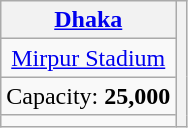<table class="wikitable" style="text-align:center">
<tr>
<th><a href='#'>Dhaka</a></th>
<th rowspan="4"></th>
</tr>
<tr>
<td><a href='#'>Mirpur Stadium</a></td>
</tr>
<tr>
<td>Capacity: <strong>25,000</strong></td>
</tr>
<tr>
<td></td>
</tr>
</table>
